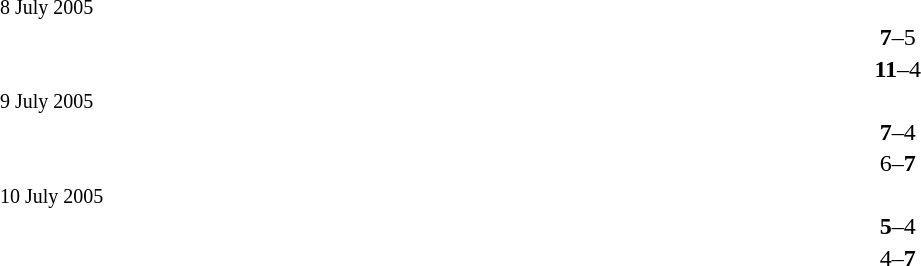<table width=100% cellspacing=1>
<tr>
<th width=40%></th>
<th width=15%></th>
<th></th>
</tr>
<tr>
<td><small>8 July 2005</small></td>
</tr>
<tr>
<td align=right><strong></strong></td>
<td align=center><strong>7</strong>–5</td>
<td></td>
</tr>
<tr>
<td align=right><strong></strong></td>
<td align=center><strong>11</strong>–4</td>
<td></td>
</tr>
<tr>
<td><small>9 July 2005</small></td>
</tr>
<tr>
<td align=right><strong></strong></td>
<td align=center><strong>7</strong>–4</td>
<td></td>
</tr>
<tr>
<td align=right></td>
<td align=center>6–<strong>7</strong></td>
<td><strong></strong></td>
</tr>
<tr>
<td><small>10 July 2005</small></td>
</tr>
<tr>
<td align=right><strong></strong></td>
<td align=center><strong>5</strong>–4</td>
<td></td>
</tr>
<tr>
<td align=right></td>
<td align=center>4–<strong>7</strong></td>
<td><strong></strong></td>
</tr>
</table>
